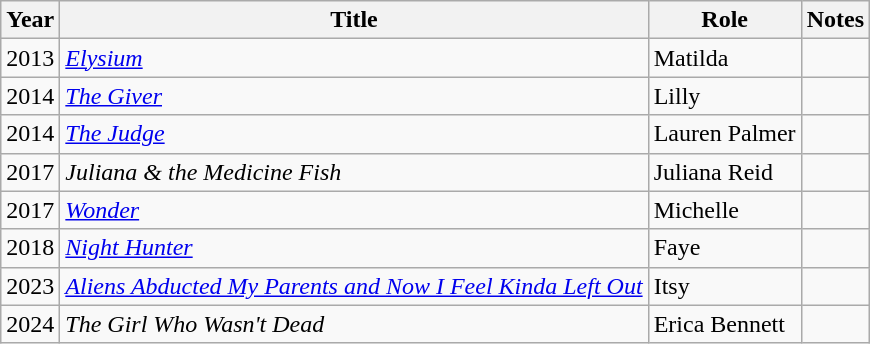<table class="wikitable sortable">
<tr>
<th>Year</th>
<th>Title</th>
<th>Role</th>
<th class="unsortable">Notes</th>
</tr>
<tr>
<td>2013</td>
<td><a href='#'><em>Elysium</em></a></td>
<td>Matilda</td>
<td></td>
</tr>
<tr>
<td>2014</td>
<td data-sort-value="Giver, The"><a href='#'><em>The Giver</em></a></td>
<td>Lilly</td>
<td></td>
</tr>
<tr>
<td>2014</td>
<td data-sort-value="Judge, The"><a href='#'><em>The Judge</em></a></td>
<td>Lauren Palmer</td>
<td></td>
</tr>
<tr>
<td>2017</td>
<td><em>Juliana & the Medicine Fish</em></td>
<td>Juliana Reid</td>
<td></td>
</tr>
<tr>
<td>2017</td>
<td><a href='#'><em>Wonder</em></a></td>
<td>Michelle</td>
<td></td>
</tr>
<tr>
<td>2018</td>
<td><a href='#'><em>Night Hunter</em></a></td>
<td>Faye</td>
<td></td>
</tr>
<tr>
<td>2023</td>
<td><em><a href='#'>Aliens Abducted My Parents and Now I Feel Kinda Left Out</a></em></td>
<td>Itsy</td>
<td></td>
</tr>
<tr>
<td>2024</td>
<td data-sort-value="Girl Who Wasn't Dead, The"><em>The Girl Who Wasn't Dead</em></td>
<td>Erica Bennett</td>
<td></td>
</tr>
</table>
